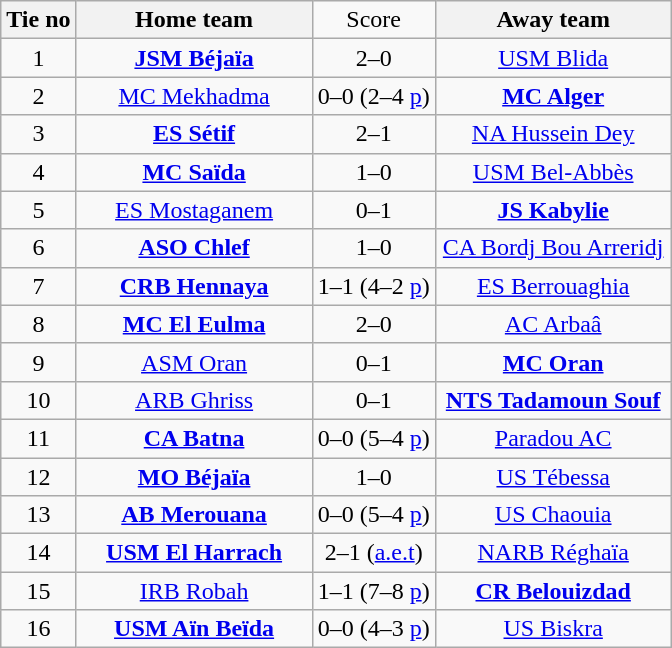<table class="wikitable" style="text-align:center">
<tr>
<th>Tie no</th>
<th style="width:150px;">Home team</th>
<td>Score</td>
<th style="width:150px;">Away team</th>
</tr>
<tr>
<td>1</td>
<td><strong><a href='#'>JSM Béjaïa</a></strong></td>
<td>2–0</td>
<td><a href='#'>USM Blida</a></td>
</tr>
<tr>
<td>2</td>
<td><a href='#'>MC Mekhadma</a></td>
<td>0–0 (2–4 <a href='#'>p</a>)</td>
<td><strong><a href='#'>MC Alger</a></strong></td>
</tr>
<tr>
<td>3</td>
<td><strong><a href='#'>ES Sétif</a></strong></td>
<td>2–1</td>
<td><a href='#'>NA Hussein Dey</a></td>
</tr>
<tr>
<td>4</td>
<td><strong><a href='#'>MC Saïda</a></strong></td>
<td>1–0</td>
<td><a href='#'>USM Bel-Abbès</a></td>
</tr>
<tr>
<td>5</td>
<td><a href='#'>ES Mostaganem</a></td>
<td>0–1</td>
<td><strong><a href='#'>JS Kabylie</a></strong></td>
</tr>
<tr>
<td>6</td>
<td><strong><a href='#'>ASO Chlef</a></strong></td>
<td>1–0</td>
<td><a href='#'>CA Bordj Bou Arreridj</a></td>
</tr>
<tr>
<td>7</td>
<td><strong><a href='#'>CRB Hennaya</a></strong></td>
<td>1–1 (4–2 <a href='#'>p</a>)</td>
<td><a href='#'>ES Berrouaghia</a></td>
</tr>
<tr>
<td>8</td>
<td><strong><a href='#'>MC El Eulma</a></strong></td>
<td>2–0</td>
<td><a href='#'>AC Arbaâ</a></td>
</tr>
<tr>
<td>9</td>
<td><a href='#'>ASM Oran</a></td>
<td>0–1</td>
<td><strong><a href='#'>MC Oran</a></strong></td>
</tr>
<tr>
<td>10</td>
<td><a href='#'>ARB Ghriss</a></td>
<td>0–1</td>
<td><strong><a href='#'>NTS Tadamoun Souf</a></strong></td>
</tr>
<tr>
<td>11</td>
<td><strong><a href='#'>CA Batna</a></strong></td>
<td>0–0 (5–4 <a href='#'>p</a>)</td>
<td><a href='#'>Paradou AC</a></td>
</tr>
<tr>
<td>12</td>
<td><strong><a href='#'>MO Béjaïa</a></strong></td>
<td>1–0</td>
<td><a href='#'>US Tébessa</a></td>
</tr>
<tr>
<td>13</td>
<td><strong><a href='#'>AB Merouana</a></strong></td>
<td>0–0 (5–4 <a href='#'>p</a>)</td>
<td><a href='#'>US Chaouia</a></td>
</tr>
<tr>
<td>14</td>
<td><strong><a href='#'>USM El Harrach</a></strong></td>
<td>2–1 (<a href='#'>a.e.t</a>)</td>
<td><a href='#'>NARB Réghaïa</a></td>
</tr>
<tr>
<td>15</td>
<td><a href='#'>IRB Robah</a></td>
<td>1–1 (7–8 <a href='#'>p</a>)</td>
<td><strong><a href='#'>CR Belouizdad</a></strong></td>
</tr>
<tr>
<td>16</td>
<td><strong><a href='#'>USM Aïn Beïda</a></strong></td>
<td>0–0 (4–3 <a href='#'>p</a>)</td>
<td><a href='#'>US Biskra</a></td>
</tr>
</table>
